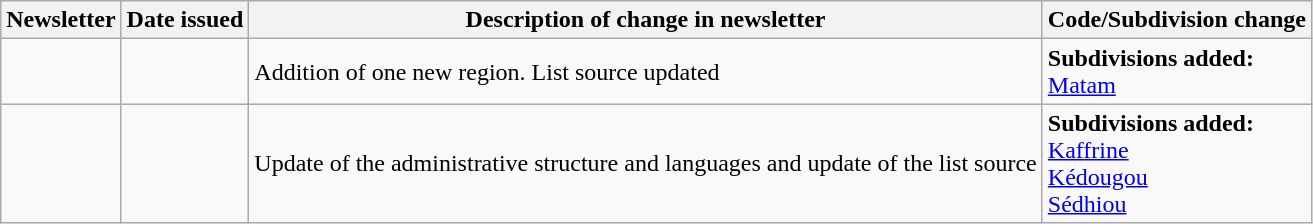<table class="wikitable">
<tr>
<th>Newsletter</th>
<th>Date issued</th>
<th>Description of change in newsletter</th>
<th>Code/Subdivision change</th>
</tr>
<tr>
<td id="I-5"></td>
<td></td>
<td>Addition of one new region. List source updated</td>
<td style=white-space:nowrap><strong>Subdivisions added:</strong><br>  <a href='#'>Matam</a></td>
</tr>
<tr>
<td id="II-2"></td>
<td></td>
<td>Update of the administrative structure and languages and update of the list source</td>
<td style=white-space:nowrap><strong>Subdivisions added:</strong><br>  <a href='#'>Kaffrine</a><br>  <a href='#'>Kédougou</a><br>  <a href='#'>Sédhiou</a></td>
</tr>
</table>
